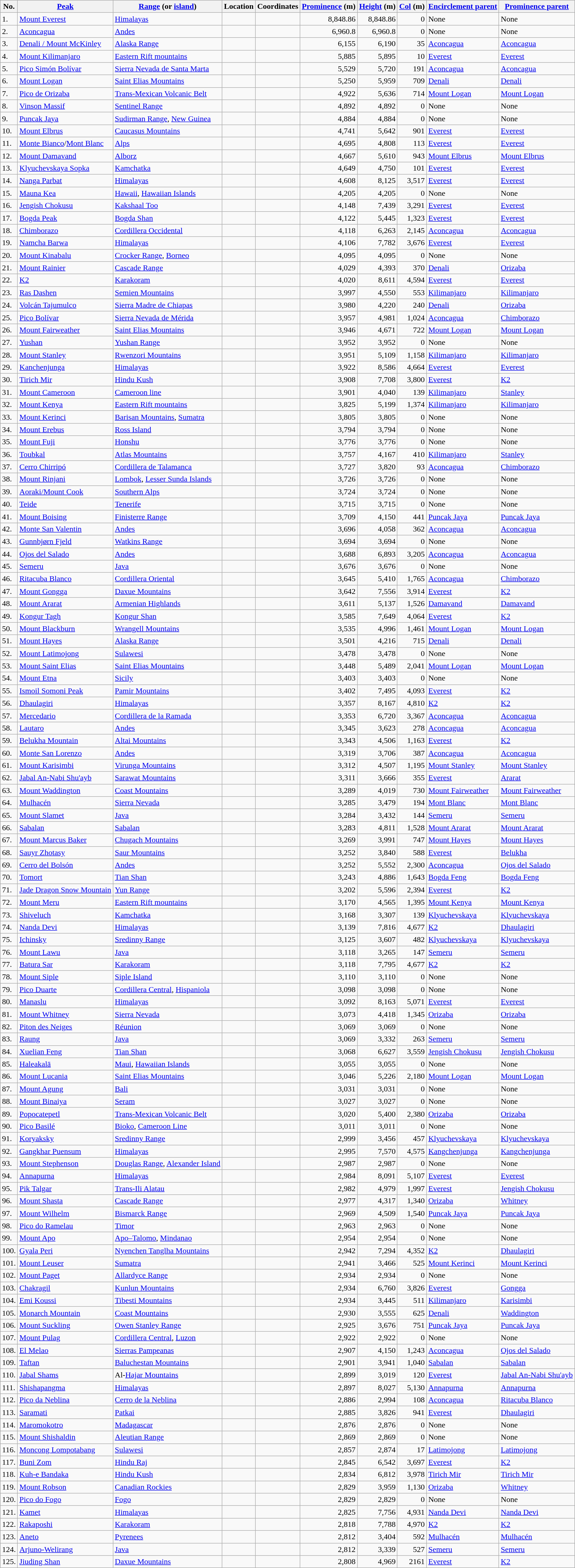<table class="wikitable sortable">
<tr>
<th>No.</th>
<th><a href='#'>Peak</a></th>
<th><a href='#'>Range</a> (or <a href='#'>island</a>)</th>
<th>Location</th>
<th>Coordinates<br></th>
<th><a href='#'>Prominence</a> (m)</th>
<th><a href='#'>Height</a> (m)</th>
<th><a href='#'>Col</a> (m)</th>
<th><a href='#'>Encirclement parent</a></th>
<th><a href='#'>Prominence parent</a></th>
</tr>
<tr>
<td>1.</td>
<td><a href='#'>Mount Everest</a></td>
<td><a href='#'>Himalayas</a></td>
<td><br></td>
<td></td>
<td align="right">8,848.86</td>
<td align=right>8,848.86</td>
<td align=right>0</td>
<td>None</td>
<td>None</td>
</tr>
<tr>
<td>2.</td>
<td><a href='#'>Aconcagua</a></td>
<td><a href='#'>Andes</a></td>
<td></td>
<td></td>
<td align="right">6,960.8</td>
<td align=right>6,960.8</td>
<td align=right>0</td>
<td>None</td>
<td>None</td>
</tr>
<tr>
<td>3.</td>
<td><a href='#'>Denali / Mount McKinley</a></td>
<td><a href='#'>Alaska Range</a></td>
<td></td>
<td></td>
<td align="right">6,155</td>
<td align=right>6,190</td>
<td align=right>35</td>
<td><a href='#'>Aconcagua</a></td>
<td><a href='#'>Aconcagua</a></td>
</tr>
<tr>
<td>4.</td>
<td><a href='#'>Mount Kilimanjaro</a></td>
<td><a href='#'>Eastern Rift mountains</a></td>
<td></td>
<td></td>
<td align="right">5,885</td>
<td align=right>5,895</td>
<td align=right>10</td>
<td><a href='#'>Everest</a></td>
<td><a href='#'>Everest</a></td>
</tr>
<tr>
<td>5.</td>
<td><a href='#'>Pico Simón Bolívar</a></td>
<td><a href='#'>Sierra Nevada de Santa Marta</a></td>
<td></td>
<td></td>
<td align="right">5,529</td>
<td align=right>5,720</td>
<td align=right>191</td>
<td><a href='#'>Aconcagua</a></td>
<td><a href='#'>Aconcagua</a></td>
</tr>
<tr>
<td>6.</td>
<td><a href='#'>Mount Logan</a></td>
<td><a href='#'>Saint Elias Mountains</a></td>
<td></td>
<td></td>
<td align="right">5,250</td>
<td align=right>5,959</td>
<td align=right>709</td>
<td><a href='#'>Denali</a></td>
<td><a href='#'>Denali</a></td>
</tr>
<tr>
<td>7.</td>
<td><a href='#'>Pico de Orizaba</a></td>
<td><a href='#'>Trans-Mexican Volcanic Belt</a></td>
<td></td>
<td></td>
<td align="right">4,922</td>
<td align=right>5,636</td>
<td align=right>714</td>
<td><a href='#'>Mount Logan</a></td>
<td><a href='#'>Mount Logan</a></td>
</tr>
<tr>
<td>8.</td>
<td><a href='#'>Vinson Massif</a></td>
<td><a href='#'>Sentinel Range</a></td>
<td></td>
<td></td>
<td align="right">4,892</td>
<td align=right>4,892</td>
<td align=right>0</td>
<td>None</td>
<td>None</td>
</tr>
<tr>
<td>9.</td>
<td><a href='#'>Puncak Jaya</a></td>
<td><a href='#'>Sudirman Range</a>, <a href='#'>New Guinea</a></td>
<td></td>
<td></td>
<td align="right">4,884</td>
<td align=right>4,884</td>
<td align=right>0</td>
<td>None</td>
<td>None</td>
</tr>
<tr>
<td>10.</td>
<td><a href='#'>Mount Elbrus</a></td>
<td><a href='#'>Caucasus Mountains</a></td>
<td></td>
<td></td>
<td align="right">4,741</td>
<td align=right>5,642</td>
<td align=right>901</td>
<td><a href='#'>Everest</a></td>
<td><a href='#'>Everest</a></td>
</tr>
<tr>
<td>11.</td>
<td><a href='#'>Monte Bianco</a>/<a href='#'>Mont Blanc</a></td>
<td><a href='#'>Alps</a></td>
<td>          <br></td>
<td></td>
<td align="right">4,695</td>
<td align=right>4,808</td>
<td align=right>113</td>
<td><a href='#'>Everest</a></td>
<td><a href='#'>Everest</a></td>
</tr>
<tr>
<td>12.</td>
<td><a href='#'>Mount Damavand</a></td>
<td><a href='#'>Alborz</a></td>
<td></td>
<td></td>
<td align="right">4,667</td>
<td align=right>5,610</td>
<td align=right>943</td>
<td><a href='#'>Mount Elbrus</a></td>
<td><a href='#'>Mount Elbrus</a></td>
</tr>
<tr>
<td>13.</td>
<td><a href='#'>Klyuchevskaya Sopka</a></td>
<td><a href='#'>Kamchatka</a></td>
<td></td>
<td></td>
<td align="right">4,649</td>
<td align=right>4,750</td>
<td align=right>101</td>
<td><a href='#'>Everest</a></td>
<td><a href='#'>Everest</a></td>
</tr>
<tr>
<td>14.</td>
<td><a href='#'>Nanga Parbat</a></td>
<td><a href='#'>Himalayas</a></td>
<td></td>
<td></td>
<td align="right">4,608</td>
<td align=right>8,125</td>
<td align=right>3,517</td>
<td><a href='#'>Everest</a></td>
<td><a href='#'>Everest</a></td>
</tr>
<tr>
<td>15.</td>
<td><a href='#'>Mauna Kea</a></td>
<td><a href='#'>Hawaii</a>, <a href='#'>Hawaiian Islands</a></td>
<td></td>
<td></td>
<td align="right">4,205</td>
<td align=right>4,205</td>
<td align=right>0</td>
<td>None</td>
<td>None</td>
</tr>
<tr>
<td>16.</td>
<td><a href='#'>Jengish Chokusu</a></td>
<td><a href='#'>Kakshaal Too</a></td>
<td><br></td>
<td></td>
<td align="right">4,148</td>
<td align=right>7,439</td>
<td align=right>3,291</td>
<td><a href='#'>Everest</a></td>
<td><a href='#'>Everest</a></td>
</tr>
<tr>
<td>17.</td>
<td><a href='#'>Bogda Peak</a></td>
<td><a href='#'>Bogda Shan</a></td>
<td></td>
<td></td>
<td align="right">4,122</td>
<td align=right>5,445</td>
<td align=right>1,323</td>
<td><a href='#'>Everest</a></td>
<td><a href='#'>Everest</a></td>
</tr>
<tr>
<td>18.</td>
<td><a href='#'>Chimborazo</a></td>
<td><a href='#'>Cordillera Occidental</a></td>
<td></td>
<td></td>
<td align="right">4,118</td>
<td align=right>6,263</td>
<td align=right>2,145</td>
<td><a href='#'>Aconcagua</a></td>
<td><a href='#'>Aconcagua</a></td>
</tr>
<tr>
<td>19.</td>
<td><a href='#'>Namcha Barwa</a></td>
<td><a href='#'>Himalayas</a></td>
<td></td>
<td></td>
<td align="right">4,106</td>
<td align=right>7,782</td>
<td align=right>3,676</td>
<td><a href='#'>Everest</a></td>
<td><a href='#'>Everest</a></td>
</tr>
<tr>
<td>20.</td>
<td><a href='#'>Mount Kinabalu</a></td>
<td><a href='#'>Crocker Range</a>, <a href='#'>Borneo</a></td>
<td></td>
<td></td>
<td align="right">4,095</td>
<td align=right>4,095</td>
<td align=right>0</td>
<td>None</td>
<td>None</td>
</tr>
<tr>
<td>21.</td>
<td><a href='#'>Mount Rainier</a></td>
<td><a href='#'>Cascade Range</a></td>
<td></td>
<td></td>
<td align="right">4,029</td>
<td align=right>4,393</td>
<td align=right>370</td>
<td><a href='#'>Denali</a></td>
<td><a href='#'>Orizaba</a></td>
</tr>
<tr>
<td>22.</td>
<td><a href='#'>K2</a></td>
<td><a href='#'>Karakoram</a></td>
<td><br></td>
<td></td>
<td align="right">4,020</td>
<td align=right>8,611</td>
<td align=right>4,594</td>
<td><a href='#'>Everest</a></td>
<td><a href='#'>Everest</a></td>
</tr>
<tr>
<td>23.</td>
<td><a href='#'>Ras Dashen</a></td>
<td><a href='#'>Semien Mountains</a></td>
<td></td>
<td></td>
<td align="right">3,997</td>
<td align=right>4,550</td>
<td align=right>553</td>
<td><a href='#'>Kilimanjaro</a></td>
<td><a href='#'>Kilimanjaro</a></td>
</tr>
<tr>
<td>24.</td>
<td><a href='#'>Volcán Tajumulco</a></td>
<td><a href='#'>Sierra Madre de Chiapas</a></td>
<td></td>
<td></td>
<td align="right">3,980</td>
<td align=right>4,220</td>
<td align=right>240</td>
<td><a href='#'>Denali</a></td>
<td><a href='#'>Orizaba</a></td>
</tr>
<tr>
<td>25.</td>
<td><a href='#'>Pico Bolívar</a></td>
<td><a href='#'>Sierra Nevada de Mérida</a></td>
<td></td>
<td></td>
<td align="right">3,957</td>
<td align=right>4,981</td>
<td align=right>1,024</td>
<td><a href='#'>Aconcagua</a></td>
<td><a href='#'>Chimborazo</a></td>
</tr>
<tr>
<td>26.</td>
<td><a href='#'>Mount Fairweather</a></td>
<td><a href='#'>Saint Elias Mountains</a></td>
<td><br></td>
<td></td>
<td align="right">3,946</td>
<td align=right>4,671</td>
<td align=right>722</td>
<td><a href='#'>Mount Logan</a></td>
<td><a href='#'>Mount Logan</a></td>
</tr>
<tr>
<td>27.</td>
<td><a href='#'>Yushan</a></td>
<td><a href='#'>Yushan Range</a></td>
<td></td>
<td></td>
<td align="right">3,952</td>
<td align=right>3,952</td>
<td align=right>0</td>
<td>None</td>
<td>None</td>
</tr>
<tr>
<td>28.</td>
<td><a href='#'>Mount Stanley</a></td>
<td><a href='#'>Rwenzori Mountains</a></td>
<td><br></td>
<td></td>
<td align="right">3,951</td>
<td align=right>5,109</td>
<td align=right>1,158</td>
<td><a href='#'>Kilimanjaro</a></td>
<td><a href='#'>Kilimanjaro</a></td>
</tr>
<tr>
<td>29.</td>
<td><a href='#'>Kanchenjunga</a></td>
<td><a href='#'>Himalayas</a></td>
<td><br></td>
<td></td>
<td align="right">3,922</td>
<td align=right>8,586</td>
<td align=right>4,664</td>
<td><a href='#'>Everest</a></td>
<td><a href='#'>Everest</a></td>
</tr>
<tr>
<td>30.</td>
<td><a href='#'>Tirich Mir</a></td>
<td><a href='#'>Hindu Kush</a></td>
<td></td>
<td></td>
<td align="right">3,908</td>
<td align=right>7,708</td>
<td align=right>3,800</td>
<td><a href='#'>Everest</a></td>
<td><a href='#'>K2</a></td>
</tr>
<tr>
<td>31.</td>
<td><a href='#'>Mount Cameroon</a></td>
<td><a href='#'>Cameroon line</a></td>
<td></td>
<td></td>
<td align="right">3,901</td>
<td align=right>4,040</td>
<td align=right>139</td>
<td><a href='#'>Kilimanjaro</a></td>
<td><a href='#'>Stanley</a></td>
</tr>
<tr>
<td>32.</td>
<td><a href='#'>Mount Kenya</a></td>
<td><a href='#'>Eastern Rift mountains</a></td>
<td></td>
<td></td>
<td align="right">3,825</td>
<td align=right>5,199</td>
<td align=right>1,374</td>
<td><a href='#'>Kilimanjaro</a></td>
<td><a href='#'>Kilimanjaro</a></td>
</tr>
<tr>
<td>33.</td>
<td><a href='#'>Mount Kerinci</a></td>
<td><a href='#'>Barisan Mountains</a>, <a href='#'>Sumatra</a></td>
<td></td>
<td></td>
<td align="right">3,805</td>
<td align=right>3,805</td>
<td align=right>0</td>
<td>None</td>
<td>None</td>
</tr>
<tr>
<td>34.</td>
<td><a href='#'>Mount Erebus</a></td>
<td><a href='#'>Ross Island</a></td>
<td></td>
<td></td>
<td align="right">3,794</td>
<td align=right>3,794</td>
<td align=right>0</td>
<td>None</td>
<td>None</td>
</tr>
<tr>
<td>35.</td>
<td><a href='#'>Mount Fuji</a></td>
<td><a href='#'>Honshu</a></td>
<td></td>
<td></td>
<td align="right">3,776</td>
<td align=right>3,776</td>
<td align=right>0</td>
<td>None</td>
<td>None</td>
</tr>
<tr>
<td>36.</td>
<td><a href='#'>Toubkal</a></td>
<td><a href='#'>Atlas Mountains</a></td>
<td></td>
<td></td>
<td align="right">3,757</td>
<td align=right>4,167</td>
<td align=right>410</td>
<td><a href='#'>Kilimanjaro</a></td>
<td><a href='#'>Stanley</a></td>
</tr>
<tr>
<td>37.</td>
<td><a href='#'>Cerro Chirripó</a></td>
<td><a href='#'>Cordillera de Talamanca</a></td>
<td></td>
<td></td>
<td align="right">3,727</td>
<td align=right>3,820</td>
<td align=right>93</td>
<td><a href='#'>Aconcagua</a></td>
<td><a href='#'>Chimborazo</a></td>
</tr>
<tr>
<td>38.</td>
<td><a href='#'>Mount Rinjani</a></td>
<td><a href='#'>Lombok</a>, <a href='#'>Lesser Sunda Islands</a></td>
<td></td>
<td></td>
<td align="right">3,726</td>
<td align=right>3,726</td>
<td align=right>0</td>
<td>None</td>
<td>None</td>
</tr>
<tr>
<td>39.</td>
<td><a href='#'>Aoraki/Mount Cook</a></td>
<td><a href='#'>Southern Alps</a></td>
<td></td>
<td></td>
<td align="right">3,724</td>
<td align=right>3,724</td>
<td align=right>0</td>
<td>None</td>
<td>None</td>
</tr>
<tr>
<td>40.</td>
<td><a href='#'>Teide</a></td>
<td><a href='#'>Tenerife</a></td>
<td></td>
<td></td>
<td align="right">3,715</td>
<td align=right>3,715</td>
<td align=right>0</td>
<td>None</td>
<td>None</td>
</tr>
<tr>
<td>41.</td>
<td><a href='#'>Mount Boising</a></td>
<td><a href='#'>Finisterre Range</a></td>
<td></td>
<td></td>
<td align="right">3,709</td>
<td align=right>4,150</td>
<td align=right>441</td>
<td><a href='#'>Puncak Jaya</a></td>
<td><a href='#'>Puncak Jaya</a></td>
</tr>
<tr>
<td>42.</td>
<td><a href='#'>Monte San Valentin</a></td>
<td><a href='#'>Andes</a></td>
<td></td>
<td></td>
<td align="right">3,696</td>
<td align=right>4,058</td>
<td align=right>362</td>
<td><a href='#'>Aconcagua</a></td>
<td><a href='#'>Aconcagua</a></td>
</tr>
<tr>
<td>43.</td>
<td><a href='#'>Gunnbjørn Fjeld</a></td>
<td><a href='#'>Watkins Range</a></td>
<td></td>
<td></td>
<td align="right">3,694</td>
<td align=right>3,694</td>
<td align=right>0</td>
<td>None</td>
<td>None</td>
</tr>
<tr>
<td>44.</td>
<td><a href='#'>Ojos del Salado</a></td>
<td><a href='#'>Andes</a></td>
<td><br></td>
<td></td>
<td align="right">3,688</td>
<td align=right>6,893</td>
<td align=right>3,205</td>
<td><a href='#'>Aconcagua</a></td>
<td><a href='#'>Aconcagua</a></td>
</tr>
<tr>
<td>45.</td>
<td><a href='#'>Semeru</a></td>
<td><a href='#'>Java</a></td>
<td></td>
<td></td>
<td align="right">3,676</td>
<td align=right>3,676</td>
<td align=right>0</td>
<td>None</td>
<td>None</td>
</tr>
<tr>
<td>46.</td>
<td><a href='#'>Ritacuba Blanco</a></td>
<td><a href='#'>Cordillera Oriental</a></td>
<td></td>
<td></td>
<td align="right">3,645</td>
<td align=right>5,410</td>
<td align=right>1,765</td>
<td><a href='#'>Aconcagua</a></td>
<td><a href='#'>Chimborazo</a></td>
</tr>
<tr>
<td>47.</td>
<td><a href='#'>Mount Gongga</a></td>
<td><a href='#'>Daxue Mountains</a></td>
<td></td>
<td></td>
<td align="right">3,642</td>
<td align=right>7,556</td>
<td align=right>3,914</td>
<td><a href='#'>Everest</a></td>
<td><a href='#'>K2</a></td>
</tr>
<tr>
<td>48.</td>
<td><a href='#'>Mount Ararat</a></td>
<td><a href='#'>Armenian Highlands</a></td>
<td></td>
<td></td>
<td align="right">3,611</td>
<td align=right>5,137</td>
<td align=right>1,526</td>
<td><a href='#'>Damavand</a></td>
<td><a href='#'>Damavand</a></td>
</tr>
<tr>
<td>49.</td>
<td><a href='#'>Kongur Tagh</a></td>
<td><a href='#'>Kongur Shan</a></td>
<td></td>
<td></td>
<td align="right">3,585</td>
<td align=right>7,649</td>
<td align=right>4,064</td>
<td><a href='#'>Everest</a></td>
<td><a href='#'>K2</a></td>
</tr>
<tr>
<td>50.</td>
<td><a href='#'>Mount Blackburn</a></td>
<td><a href='#'>Wrangell Mountains</a></td>
<td></td>
<td></td>
<td align="right">3,535</td>
<td align=right>4,996</td>
<td align=right>1,461</td>
<td><a href='#'>Mount Logan</a></td>
<td><a href='#'>Mount Logan</a></td>
</tr>
<tr>
<td>51.</td>
<td><a href='#'>Mount Hayes</a></td>
<td><a href='#'>Alaska Range</a></td>
<td></td>
<td></td>
<td align="right">3,501</td>
<td align=right>4,216</td>
<td align=right>715</td>
<td><a href='#'>Denali</a></td>
<td><a href='#'>Denali</a></td>
</tr>
<tr>
<td>52.</td>
<td><a href='#'>Mount Latimojong</a></td>
<td><a href='#'>Sulawesi</a></td>
<td></td>
<td></td>
<td align="right">3,478</td>
<td align=right>3,478</td>
<td align=right>0</td>
<td>None</td>
<td>None</td>
</tr>
<tr>
<td>53.</td>
<td><a href='#'>Mount Saint Elias</a></td>
<td><a href='#'>Saint Elias Mountains</a></td>
<td><br></td>
<td></td>
<td align="right">3,448</td>
<td align=right>5,489</td>
<td align=right>2,041</td>
<td><a href='#'>Mount Logan</a></td>
<td><a href='#'>Mount Logan</a></td>
</tr>
<tr>
<td>54.</td>
<td><a href='#'>Mount Etna</a></td>
<td><a href='#'>Sicily</a></td>
<td></td>
<td></td>
<td align="right">3,403</td>
<td align="right">3,403</td>
<td align="right">0</td>
<td>None</td>
<td>None</td>
</tr>
<tr>
<td>55.</td>
<td><a href='#'>Ismoil Somoni Peak</a></td>
<td><a href='#'>Pamir Mountains</a></td>
<td></td>
<td></td>
<td align="right">3,402</td>
<td align="right">7,495</td>
<td align="right">4,093</td>
<td><a href='#'>Everest</a></td>
<td><a href='#'>K2</a></td>
</tr>
<tr>
<td>56.</td>
<td><a href='#'>Dhaulagiri</a></td>
<td><a href='#'>Himalayas</a></td>
<td></td>
<td></td>
<td align="right">3,357</td>
<td align="right">8,167</td>
<td align="right">4,810</td>
<td><a href='#'>K2</a></td>
<td><a href='#'>K2</a></td>
</tr>
<tr>
<td>57.</td>
<td><a href='#'>Mercedario</a></td>
<td><a href='#'>Cordillera de la Ramada</a></td>
<td></td>
<td></td>
<td align="right">3,353</td>
<td align=right>6,720</td>
<td align=right>3,367</td>
<td><a href='#'>Aconcagua</a></td>
<td><a href='#'>Aconcagua</a></td>
</tr>
<tr>
<td>58.</td>
<td><a href='#'>Lautaro</a></td>
<td><a href='#'>Andes</a></td>
<td></td>
<td></td>
<td align="right">3,345</td>
<td align=right>3,623</td>
<td align=right>278</td>
<td><a href='#'>Aconcagua</a></td>
<td><a href='#'>Aconcagua</a></td>
</tr>
<tr>
<td>59.</td>
<td><a href='#'>Belukha Mountain</a></td>
<td><a href='#'>Altai Mountains</a></td>
<td><br></td>
<td></td>
<td align="right">3,343</td>
<td align=right>4,506</td>
<td align=right>1,163</td>
<td><a href='#'>Everest</a></td>
<td><a href='#'>K2</a></td>
</tr>
<tr>
<td>60.</td>
<td><a href='#'>Monte San Lorenzo</a></td>
<td><a href='#'>Andes</a></td>
<td><br></td>
<td></td>
<td align="right">3,319</td>
<td align=right>3,706</td>
<td align=right>387</td>
<td><a href='#'>Aconcagua</a></td>
<td><a href='#'>Aconcagua</a></td>
</tr>
<tr>
<td>61.</td>
<td><a href='#'>Mount Karisimbi</a></td>
<td><a href='#'>Virunga Mountains</a></td>
<td><br></td>
<td></td>
<td align="right">3,312</td>
<td align=right>4,507</td>
<td align=right>1,195</td>
<td><a href='#'>Mount Stanley</a></td>
<td><a href='#'>Mount Stanley</a></td>
</tr>
<tr>
<td>62.</td>
<td><a href='#'>Jabal An-Nabi Shu'ayb</a></td>
<td><a href='#'>Sarawat Mountains</a></td>
<td></td>
<td></td>
<td align="right">3,311</td>
<td align=right>3,666</td>
<td align=right>355</td>
<td><a href='#'>Everest</a></td>
<td><a href='#'>Ararat</a></td>
</tr>
<tr>
<td>63.</td>
<td><a href='#'>Mount Waddington</a></td>
<td><a href='#'>Coast Mountains</a></td>
<td></td>
<td></td>
<td align="right">3,289</td>
<td align=right>4,019</td>
<td align=right>730</td>
<td><a href='#'>Mount Fairweather</a></td>
<td><a href='#'>Mount Fairweather</a></td>
</tr>
<tr>
<td>64.</td>
<td><a href='#'>Mulhacén</a></td>
<td><a href='#'>Sierra Nevada</a></td>
<td></td>
<td></td>
<td align="right">3,285</td>
<td align=right>3,479</td>
<td align=right>194</td>
<td><a href='#'>Mont Blanc</a></td>
<td><a href='#'>Mont Blanc</a></td>
</tr>
<tr>
<td>65.</td>
<td><a href='#'>Mount Slamet</a></td>
<td><a href='#'>Java</a></td>
<td></td>
<td></td>
<td align="right">3,284</td>
<td align=right>3,432</td>
<td align=right>144</td>
<td><a href='#'>Semeru</a></td>
<td><a href='#'>Semeru</a></td>
</tr>
<tr>
<td>66.</td>
<td><a href='#'>Sabalan</a></td>
<td><a href='#'>Sabalan</a></td>
<td></td>
<td></td>
<td align="right">3,283</td>
<td align=right>4,811</td>
<td align=right>1,528</td>
<td><a href='#'>Mount Ararat</a></td>
<td><a href='#'>Mount Ararat</a></td>
</tr>
<tr>
<td>67.</td>
<td><a href='#'>Mount Marcus Baker</a></td>
<td><a href='#'>Chugach Mountains</a></td>
<td></td>
<td></td>
<td align="right">3,269</td>
<td align=right>3,991</td>
<td align=right>747</td>
<td><a href='#'>Mount Hayes</a></td>
<td><a href='#'>Mount Hayes</a></td>
</tr>
<tr>
<td>68.</td>
<td><a href='#'>Sauyr Zhotasy</a></td>
<td><a href='#'>Saur Mountains</a></td>
<td><br></td>
<td></td>
<td align="right">3,252</td>
<td align=right>3,840</td>
<td align=right>588</td>
<td><a href='#'>Everest</a></td>
<td><a href='#'>Belukha</a></td>
</tr>
<tr>
<td>69.</td>
<td><a href='#'>Cerro del Bolsón</a></td>
<td><a href='#'>Andes</a></td>
<td></td>
<td></td>
<td align="right">3,252</td>
<td align=right>5,552</td>
<td align=right>2,300</td>
<td><a href='#'>Aconcagua</a></td>
<td><a href='#'>Ojos del Salado</a></td>
</tr>
<tr>
<td>70.</td>
<td><a href='#'>Tomort</a></td>
<td><a href='#'>Tian Shan</a></td>
<td></td>
<td></td>
<td align="right">3,243</td>
<td align=right>4,886</td>
<td align=right>1,643</td>
<td><a href='#'>Bogda Feng</a></td>
<td><a href='#'>Bogda Feng</a></td>
</tr>
<tr>
<td>71.</td>
<td><a href='#'>Jade Dragon Snow Mountain</a></td>
<td><a href='#'>Yun Range</a></td>
<td></td>
<td></td>
<td align="right">3,202</td>
<td align=right>5,596</td>
<td align=right>2,394</td>
<td><a href='#'>Everest</a></td>
<td><a href='#'>K2</a></td>
</tr>
<tr>
<td>72.</td>
<td><a href='#'>Mount Meru</a></td>
<td><a href='#'>Eastern Rift mountains</a></td>
<td></td>
<td></td>
<td align="right">3,170</td>
<td align=right>4,565</td>
<td align=right>1,395</td>
<td><a href='#'>Mount Kenya</a></td>
<td><a href='#'>Mount Kenya</a></td>
</tr>
<tr>
<td>73.</td>
<td><a href='#'>Shiveluch</a></td>
<td><a href='#'>Kamchatka</a></td>
<td></td>
<td></td>
<td align="right">3,168</td>
<td align=right>3,307</td>
<td align=right>139</td>
<td><a href='#'>Klyuchevskaya</a></td>
<td><a href='#'>Klyuchevskaya</a></td>
</tr>
<tr>
<td>74.</td>
<td><a href='#'>Nanda Devi</a></td>
<td><a href='#'>Himalayas</a></td>
<td></td>
<td></td>
<td align="right">3,139</td>
<td align=right>7,816</td>
<td align=right>4,677</td>
<td><a href='#'>K2</a></td>
<td><a href='#'>Dhaulagiri</a></td>
</tr>
<tr>
<td>75.</td>
<td><a href='#'>Ichinsky</a></td>
<td><a href='#'>Sredinny Range</a></td>
<td></td>
<td></td>
<td align="right">3,125</td>
<td align=right>3,607</td>
<td align=right>482</td>
<td><a href='#'>Klyuchevskaya</a></td>
<td><a href='#'>Klyuchevskaya</a></td>
</tr>
<tr>
<td>76.</td>
<td><a href='#'>Mount Lawu</a></td>
<td><a href='#'>Java</a></td>
<td></td>
<td></td>
<td align="right">3,118</td>
<td align=right>3,265</td>
<td align=right>147</td>
<td><a href='#'>Semeru</a></td>
<td><a href='#'>Semeru</a></td>
</tr>
<tr>
<td>77.</td>
<td><a href='#'>Batura Sar</a></td>
<td><a href='#'>Karakoram</a></td>
<td></td>
<td></td>
<td align="right">3,118</td>
<td align=right>7,795</td>
<td align=right>4,677</td>
<td><a href='#'>K2</a></td>
<td><a href='#'>K2</a></td>
</tr>
<tr>
<td>78.</td>
<td><a href='#'>Mount Siple</a></td>
<td><a href='#'>Siple Island</a></td>
<td></td>
<td></td>
<td align="right">3,110</td>
<td align=right>3,110</td>
<td align=right>0</td>
<td>None</td>
<td>None</td>
</tr>
<tr>
<td>79.</td>
<td><a href='#'>Pico Duarte</a></td>
<td><a href='#'>Cordillera Central</a>, <a href='#'>Hispaniola</a></td>
<td></td>
<td></td>
<td align="right">3,098</td>
<td align=right>3,098</td>
<td align=right>0</td>
<td>None</td>
<td>None</td>
</tr>
<tr>
<td>80.</td>
<td><a href='#'>Manaslu</a></td>
<td><a href='#'>Himalayas</a></td>
<td></td>
<td></td>
<td align="right">3,092</td>
<td align=right>8,163</td>
<td align=right>5,071</td>
<td><a href='#'>Everest</a></td>
<td><a href='#'>Everest</a></td>
</tr>
<tr>
<td>81.</td>
<td><a href='#'>Mount Whitney</a></td>
<td><a href='#'>Sierra Nevada</a></td>
<td></td>
<td></td>
<td align="right">3,073</td>
<td align=right>4,418</td>
<td align=right>1,345</td>
<td><a href='#'>Orizaba</a></td>
<td><a href='#'>Orizaba</a></td>
</tr>
<tr>
<td>82.</td>
<td><a href='#'>Piton des Neiges</a></td>
<td><a href='#'>Réunion</a></td>
<td></td>
<td></td>
<td align="right">3,069</td>
<td align=right>3,069</td>
<td align=right>0</td>
<td>None</td>
<td>None</td>
</tr>
<tr>
<td>83.</td>
<td><a href='#'>Raung</a></td>
<td><a href='#'>Java</a></td>
<td></td>
<td></td>
<td align="right">3,069</td>
<td align=right>3,332</td>
<td align=right>263</td>
<td><a href='#'>Semeru</a></td>
<td><a href='#'>Semeru</a></td>
</tr>
<tr>
<td>84.</td>
<td><a href='#'>Xuelian Feng</a></td>
<td><a href='#'>Tian Shan</a></td>
<td></td>
<td></td>
<td align="right">3,068</td>
<td align=right>6,627</td>
<td align=right>3,559</td>
<td><a href='#'>Jengish Chokusu</a></td>
<td><a href='#'>Jengish Chokusu</a></td>
</tr>
<tr>
<td>85.</td>
<td><a href='#'>Haleakalā</a></td>
<td><a href='#'>Maui</a>, <a href='#'>Hawaiian Islands</a></td>
<td></td>
<td></td>
<td align="right">3,055</td>
<td align=right>3,055</td>
<td align=right>0</td>
<td>None</td>
<td>None</td>
</tr>
<tr>
<td>86.</td>
<td><a href='#'>Mount Lucania</a></td>
<td><a href='#'>Saint Elias Mountains</a></td>
<td></td>
<td></td>
<td align="right">3,046</td>
<td align=right>5,226</td>
<td align=right>2,180</td>
<td><a href='#'>Mount Logan</a></td>
<td><a href='#'>Mount Logan</a></td>
</tr>
<tr>
<td>87.</td>
<td><a href='#'>Mount Agung</a></td>
<td><a href='#'>Bali</a></td>
<td></td>
<td></td>
<td align="right">3,031</td>
<td align=right>3,031</td>
<td align=right>0</td>
<td>None</td>
<td>None</td>
</tr>
<tr>
<td>88.</td>
<td><a href='#'>Mount Binaiya</a></td>
<td><a href='#'>Seram</a></td>
<td></td>
<td></td>
<td align="right">3,027</td>
<td align=right>3,027</td>
<td align=right>0</td>
<td>None</td>
<td>None</td>
</tr>
<tr>
<td>89.</td>
<td><a href='#'>Popocatepetl</a></td>
<td><a href='#'>Trans-Mexican Volcanic Belt</a></td>
<td></td>
<td></td>
<td align="right">3,020</td>
<td align=right>5,400</td>
<td align=right>2,380</td>
<td><a href='#'>Orizaba</a></td>
<td><a href='#'>Orizaba</a></td>
</tr>
<tr>
<td>90.</td>
<td><a href='#'>Pico Basilé</a></td>
<td><a href='#'>Bioko</a>, <a href='#'>Cameroon Line</a></td>
<td></td>
<td></td>
<td align="right">3,011</td>
<td align=right>3,011</td>
<td align=right>0</td>
<td>None</td>
<td>None</td>
</tr>
<tr>
<td>91.</td>
<td><a href='#'>Koryaksky</a></td>
<td><a href='#'>Sredinny Range</a></td>
<td></td>
<td></td>
<td align="right">2,999</td>
<td align=right>3,456</td>
<td align=right>457</td>
<td><a href='#'>Klyuchevskaya</a></td>
<td><a href='#'>Klyuchevskaya</a></td>
</tr>
<tr>
<td>92.</td>
<td><a href='#'>Gangkhar Puensum</a></td>
<td><a href='#'>Himalayas</a></td>
<td><br></td>
<td></td>
<td align="right">2,995</td>
<td align=right>7,570</td>
<td align=right>4,575</td>
<td><a href='#'>Kangchenjunga</a></td>
<td><a href='#'>Kangchenjunga</a></td>
</tr>
<tr>
<td>93.</td>
<td><a href='#'>Mount Stephenson</a></td>
<td><a href='#'>Douglas Range</a>, <a href='#'>Alexander Island</a></td>
<td></td>
<td></td>
<td align="right">2,987</td>
<td align=right>2,987</td>
<td align=right>0</td>
<td>None</td>
<td>None</td>
</tr>
<tr>
<td>94.</td>
<td><a href='#'>Annapurna</a></td>
<td><a href='#'>Himalayas</a></td>
<td></td>
<td></td>
<td align="right">2,984</td>
<td align=right>8,091</td>
<td align=right>5,107</td>
<td><a href='#'>Everest</a></td>
<td><a href='#'>Everest</a></td>
</tr>
<tr>
<td>95.</td>
<td><a href='#'>Pik Talgar</a></td>
<td><a href='#'>Trans-Ili Alatau</a></td>
<td></td>
<td></td>
<td align="right">2,982</td>
<td align=right>4,979</td>
<td align=right>1,997</td>
<td><a href='#'>Everest</a></td>
<td><a href='#'>Jengish Chokusu</a></td>
</tr>
<tr>
<td>96.</td>
<td><a href='#'>Mount Shasta</a></td>
<td><a href='#'>Cascade Range</a></td>
<td></td>
<td></td>
<td align="right">2,977</td>
<td align=right>4,317</td>
<td align=right>1,340</td>
<td><a href='#'>Orizaba</a></td>
<td><a href='#'>Whitney</a></td>
</tr>
<tr>
<td>97.</td>
<td><a href='#'>Mount Wilhelm</a></td>
<td><a href='#'>Bismarck Range</a></td>
<td></td>
<td></td>
<td align="right">2,969</td>
<td align=right>4,509</td>
<td align=right>1,540</td>
<td><a href='#'>Puncak Jaya</a></td>
<td><a href='#'>Puncak Jaya</a></td>
</tr>
<tr>
<td>98.</td>
<td><a href='#'>Pico do Ramelau</a></td>
<td><a href='#'>Timor</a></td>
<td></td>
<td></td>
<td align="right">2,963</td>
<td align=right>2,963</td>
<td align=right>0</td>
<td>None</td>
<td>None</td>
</tr>
<tr>
<td>99.</td>
<td><a href='#'>Mount Apo</a></td>
<td><a href='#'>Apo–Talomo</a>, <a href='#'>Mindanao</a></td>
<td></td>
<td></td>
<td align="right">2,954</td>
<td align=right>2,954</td>
<td align=right>0</td>
<td>None</td>
<td>None</td>
</tr>
<tr>
<td>100.</td>
<td><a href='#'>Gyala Peri</a></td>
<td><a href='#'>Nyenchen Tanglha Mountains</a></td>
<td></td>
<td></td>
<td align="right">2,942</td>
<td align=right>7,294</td>
<td align=right>4,352</td>
<td><a href='#'>K2</a></td>
<td><a href='#'>Dhaulagiri</a></td>
</tr>
<tr>
<td>101.</td>
<td><a href='#'>Mount Leuser</a></td>
<td><a href='#'>Sumatra</a></td>
<td></td>
<td></td>
<td align="right">2,941</td>
<td align=right>3,466</td>
<td align=right>525</td>
<td><a href='#'>Mount Kerinci</a></td>
<td><a href='#'>Mount Kerinci</a></td>
</tr>
<tr>
<td>102.</td>
<td><a href='#'>Mount Paget</a></td>
<td><a href='#'>Allardyce Range</a></td>
<td></td>
<td></td>
<td align="right">2,934</td>
<td align=right>2,934</td>
<td align=right>0</td>
<td>None</td>
<td>None</td>
</tr>
<tr>
<td>103.</td>
<td><a href='#'>Chakragil</a></td>
<td><a href='#'>Kunlun Mountains</a></td>
<td></td>
<td></td>
<td align="right">2,934</td>
<td align=right>6,760</td>
<td align=right>3,826</td>
<td><a href='#'>Everest</a></td>
<td><a href='#'>Gongga</a></td>
</tr>
<tr>
<td>104.</td>
<td><a href='#'>Emi Koussi</a></td>
<td><a href='#'>Tibesti Mountains</a></td>
<td></td>
<td></td>
<td align="right">2,934</td>
<td align=right>3,445</td>
<td align=right>511</td>
<td><a href='#'>Kilimanjaro</a></td>
<td><a href='#'>Karisimbi</a></td>
</tr>
<tr>
<td>105.</td>
<td><a href='#'>Monarch Mountain</a></td>
<td><a href='#'>Coast Mountains</a></td>
<td></td>
<td></td>
<td align="right">2,930</td>
<td align=right>3,555</td>
<td align=right>625</td>
<td><a href='#'>Denali</a></td>
<td><a href='#'>Waddington</a></td>
</tr>
<tr>
<td>106.</td>
<td><a href='#'>Mount Suckling</a></td>
<td><a href='#'>Owen Stanley Range</a></td>
<td></td>
<td></td>
<td align="right">2,925</td>
<td align=right>3,676</td>
<td align=right>751</td>
<td><a href='#'>Puncak Jaya</a></td>
<td><a href='#'>Puncak Jaya</a></td>
</tr>
<tr>
<td>107.</td>
<td><a href='#'>Mount Pulag</a></td>
<td><a href='#'>Cordillera Central</a>, <a href='#'>Luzon</a></td>
<td></td>
<td></td>
<td align="right">2,922</td>
<td align=right>2,922</td>
<td align=right>0</td>
<td>None</td>
<td>None</td>
</tr>
<tr>
<td>108.</td>
<td><a href='#'>El Melao</a></td>
<td><a href='#'>Sierras Pampeanas</a></td>
<td></td>
<td></td>
<td align="right">2,907</td>
<td align=right>4,150</td>
<td align=right>1,243</td>
<td><a href='#'>Aconcagua</a></td>
<td><a href='#'>Ojos del Salado</a></td>
</tr>
<tr>
<td>109.</td>
<td><a href='#'>Taftan</a></td>
<td><a href='#'>Baluchestan Mountains</a></td>
<td></td>
<td></td>
<td align="right">2,901</td>
<td align=right>3,941</td>
<td align=right>1,040</td>
<td><a href='#'>Sabalan</a></td>
<td><a href='#'>Sabalan</a></td>
</tr>
<tr>
<td>110.</td>
<td><a href='#'>Jabal Shams</a></td>
<td>Al-<a href='#'>Hajar Mountains</a></td>
<td></td>
<td></td>
<td align="right">2,899</td>
<td align=right>3,019</td>
<td align=right>120</td>
<td><a href='#'>Everest</a></td>
<td><a href='#'>Jabal An-Nabi Shu'ayb</a></td>
</tr>
<tr>
<td>111.</td>
<td><a href='#'>Shishapangma</a></td>
<td><a href='#'>Himalayas</a></td>
<td></td>
<td></td>
<td align="right">2,897</td>
<td align=right>8,027</td>
<td align=right>5,130</td>
<td><a href='#'>Annapurna</a></td>
<td><a href='#'>Annapurna</a></td>
</tr>
<tr>
<td>112.</td>
<td><a href='#'>Pico da Neblina</a></td>
<td><a href='#'>Cerro de la Neblina</a></td>
<td></td>
<td></td>
<td align="right">2,886</td>
<td align=right>2,994</td>
<td align=right>108</td>
<td><a href='#'>Aconcagua</a></td>
<td><a href='#'>Ritacuba Blanco</a></td>
</tr>
<tr>
<td>113.</td>
<td><a href='#'>Saramati</a></td>
<td><a href='#'>Patkai</a></td>
<td><br></td>
<td></td>
<td align="right">2,885</td>
<td align=right>3,826</td>
<td align=right>941</td>
<td><a href='#'>Everest</a></td>
<td><a href='#'>Dhaulagiri</a></td>
</tr>
<tr>
<td>114.</td>
<td><a href='#'>Maromokotro</a></td>
<td><a href='#'>Madagascar</a></td>
<td></td>
<td></td>
<td align="right">2,876</td>
<td align=right>2,876</td>
<td align=right>0</td>
<td>None</td>
<td>None</td>
</tr>
<tr>
<td>115.</td>
<td><a href='#'>Mount Shishaldin</a></td>
<td><a href='#'>Aleutian Range</a></td>
<td></td>
<td></td>
<td align="right">2,869</td>
<td align=right>2,869</td>
<td align=right>0</td>
<td>None</td>
<td>None</td>
</tr>
<tr>
<td>116.</td>
<td><a href='#'>Moncong Lompotabang</a></td>
<td><a href='#'>Sulawesi</a></td>
<td></td>
<td></td>
<td align="right">2,857</td>
<td align=right>2,874</td>
<td align=right>17</td>
<td><a href='#'>Latimojong</a></td>
<td><a href='#'>Latimojong</a></td>
</tr>
<tr>
<td>117.</td>
<td><a href='#'>Buni Zom</a></td>
<td><a href='#'>Hindu Raj</a></td>
<td></td>
<td></td>
<td align="right">2,845</td>
<td align=right>6,542</td>
<td align=right>3,697</td>
<td><a href='#'>Everest</a></td>
<td><a href='#'>K2</a></td>
</tr>
<tr>
<td>118.</td>
<td><a href='#'>Kuh-e Bandaka</a></td>
<td><a href='#'>Hindu Kush</a></td>
<td></td>
<td></td>
<td align="right">2,834</td>
<td align=right>6,812</td>
<td align=right>3,978</td>
<td><a href='#'>Tirich Mir</a></td>
<td><a href='#'>Tirich Mir</a></td>
</tr>
<tr>
<td>119.</td>
<td><a href='#'>Mount Robson</a></td>
<td><a href='#'>Canadian Rockies</a></td>
<td></td>
<td></td>
<td align="right">2,829</td>
<td align=right>3,959</td>
<td align=right>1,130</td>
<td><a href='#'>Orizaba</a></td>
<td><a href='#'>Whitney</a></td>
</tr>
<tr>
<td>120.</td>
<td><a href='#'>Pico do Fogo</a></td>
<td><a href='#'>Fogo</a></td>
<td></td>
<td></td>
<td align="right">2,829</td>
<td align=right>2,829</td>
<td align=right>0</td>
<td>None</td>
<td>None</td>
</tr>
<tr>
<td>121.</td>
<td><a href='#'>Kamet</a></td>
<td><a href='#'>Himalayas</a></td>
<td></td>
<td></td>
<td align="right">2,825</td>
<td align=right>7,756</td>
<td align=right>4,931</td>
<td><a href='#'>Nanda Devi</a></td>
<td><a href='#'>Nanda Devi</a></td>
</tr>
<tr>
<td>122.</td>
<td><a href='#'>Rakaposhi</a></td>
<td><a href='#'>Karakoram</a></td>
<td></td>
<td></td>
<td align="right">2,818</td>
<td align=right>7,788</td>
<td align=right>4,970</td>
<td><a href='#'>K2</a></td>
<td><a href='#'>K2</a></td>
</tr>
<tr>
<td>123.</td>
<td><a href='#'>Aneto</a></td>
<td><a href='#'>Pyrenees</a></td>
<td></td>
<td></td>
<td align="right">2,812</td>
<td align=right>3,404</td>
<td align=right>592</td>
<td><a href='#'>Mulhacén</a></td>
<td><a href='#'>Mulhacén</a></td>
</tr>
<tr>
<td>124.</td>
<td><a href='#'>Arjuno-Welirang</a></td>
<td><a href='#'>Java</a></td>
<td></td>
<td></td>
<td align="right">2,812</td>
<td align=right>3,339</td>
<td align=right>527</td>
<td><a href='#'>Semeru</a></td>
<td><a href='#'>Semeru</a></td>
</tr>
<tr>
<td>125.</td>
<td><a href='#'>Jiuding Shan</a></td>
<td><a href='#'>Daxue Mountains</a></td>
<td></td>
<td></td>
<td align="right">2,808</td>
<td align=right>4,969</td>
<td align=right>2161</td>
<td><a href='#'>Everest</a></td>
<td><a href='#'>K2</a></td>
</tr>
</table>
